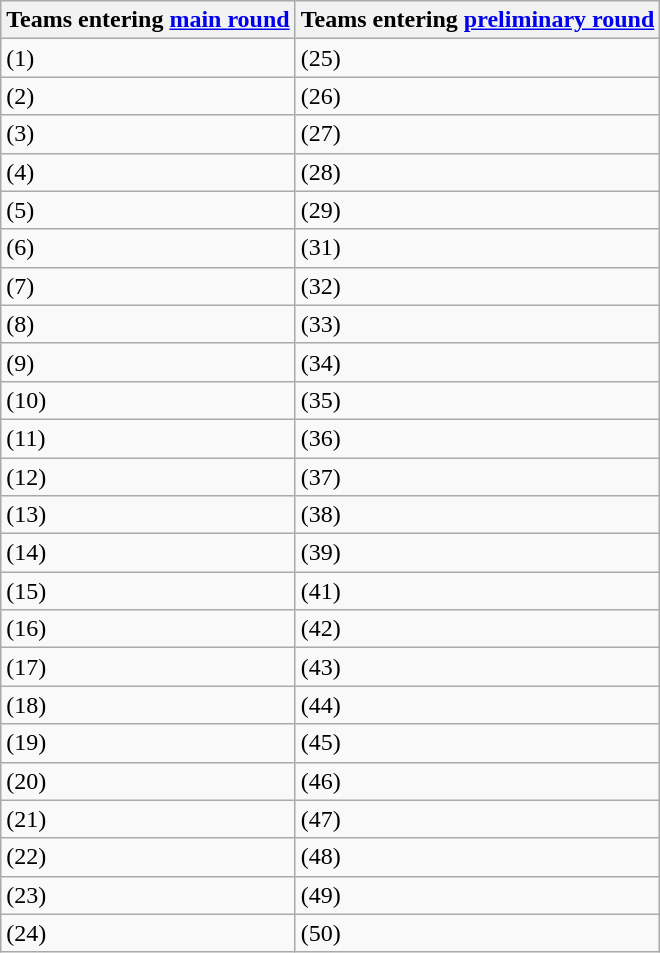<table class="wikitable">
<tr>
<th>Teams entering <a href='#'>main round</a></th>
<th>Teams entering <a href='#'>preliminary round</a></th>
</tr>
<tr>
<td> (1)</td>
<td> (25)</td>
</tr>
<tr>
<td> (2)</td>
<td> (26)</td>
</tr>
<tr>
<td> (3)</td>
<td> (27)</td>
</tr>
<tr>
<td> (4)</td>
<td> (28)</td>
</tr>
<tr>
<td> (5)</td>
<td> (29)</td>
</tr>
<tr>
<td> (6)</td>
<td> (31)</td>
</tr>
<tr>
<td> (7)</td>
<td> (32)</td>
</tr>
<tr>
<td> (8)</td>
<td> (33)</td>
</tr>
<tr>
<td> (9)</td>
<td> (34)</td>
</tr>
<tr>
<td> (10)</td>
<td> (35)</td>
</tr>
<tr>
<td> (11)</td>
<td> (36)</td>
</tr>
<tr>
<td> (12)</td>
<td> (37)</td>
</tr>
<tr>
<td> (13)</td>
<td> (38)</td>
</tr>
<tr>
<td> (14)</td>
<td> (39)</td>
</tr>
<tr>
<td> (15)</td>
<td> (41)</td>
</tr>
<tr>
<td> (16)</td>
<td> (42)</td>
</tr>
<tr>
<td> (17)</td>
<td> (43)</td>
</tr>
<tr>
<td> (18)</td>
<td> (44)</td>
</tr>
<tr>
<td> (19)</td>
<td> (45)</td>
</tr>
<tr>
<td> (20)</td>
<td> (46)</td>
</tr>
<tr>
<td> (21)</td>
<td> (47)</td>
</tr>
<tr>
<td> (22)</td>
<td> (48)</td>
</tr>
<tr>
<td> (23)</td>
<td> (49)</td>
</tr>
<tr>
<td> (24)</td>
<td> (50)</td>
</tr>
</table>
